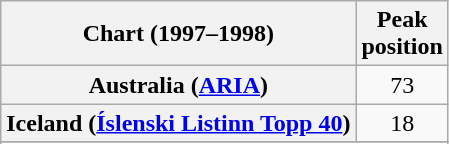<table class="wikitable sortable plainrowheaders" style="text-align:center">
<tr>
<th>Chart (1997–1998)</th>
<th>Peak<br>position</th>
</tr>
<tr>
<th scope="row">Australia (<a href='#'>ARIA</a>)</th>
<td>73</td>
</tr>
<tr>
<th scope="row">Iceland (<a href='#'>Íslenski Listinn Topp 40</a>)</th>
<td>18</td>
</tr>
<tr>
</tr>
<tr>
</tr>
<tr>
</tr>
<tr>
</tr>
</table>
